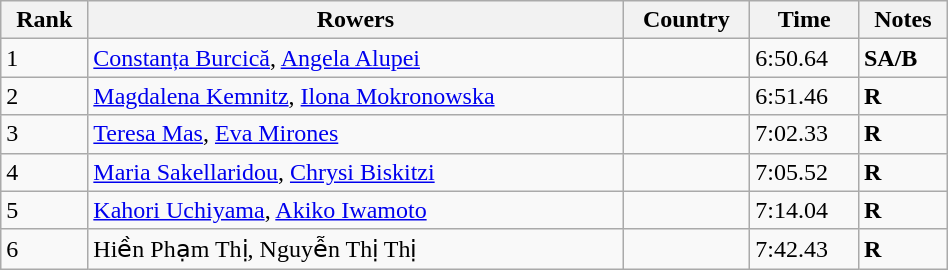<table class="wikitable sortable" width=50%>
<tr>
<th>Rank</th>
<th>Rowers</th>
<th>Country</th>
<th>Time</th>
<th>Notes</th>
</tr>
<tr>
<td>1</td>
<td><a href='#'>Constanța Burcică</a>, <a href='#'>Angela Alupei</a></td>
<td></td>
<td>6:50.64</td>
<td><strong>SA/B</strong></td>
</tr>
<tr>
<td>2</td>
<td><a href='#'>Magdalena Kemnitz</a>, <a href='#'>Ilona Mokronowska</a></td>
<td></td>
<td>6:51.46</td>
<td><strong>R</strong></td>
</tr>
<tr>
<td>3</td>
<td><a href='#'>Teresa Mas</a>, <a href='#'>Eva Mirones</a></td>
<td></td>
<td>7:02.33</td>
<td><strong>R</strong></td>
</tr>
<tr>
<td>4</td>
<td><a href='#'>Maria Sakellaridou</a>, <a href='#'>Chrysi Biskitzi</a></td>
<td></td>
<td>7:05.52</td>
<td><strong>R</strong></td>
</tr>
<tr>
<td>5</td>
<td><a href='#'>Kahori Uchiyama</a>, <a href='#'>Akiko Iwamoto</a></td>
<td></td>
<td>7:14.04</td>
<td><strong>R</strong></td>
</tr>
<tr>
<td>6</td>
<td>Hiền Phạm Thị, Nguyễn Thị Thị</td>
<td></td>
<td>7:42.43</td>
<td><strong>R</strong></td>
</tr>
</table>
